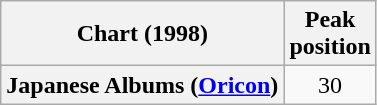<table class="wikitable plainrowheaders" style="text-align:center;" border="1">
<tr>
<th scope="col">Chart (1998)</th>
<th scope="col">Peak<br>position</th>
</tr>
<tr>
<th scope="row">Japanese Albums (<a href='#'>Oricon</a>)</th>
<td>30</td>
</tr>
</table>
